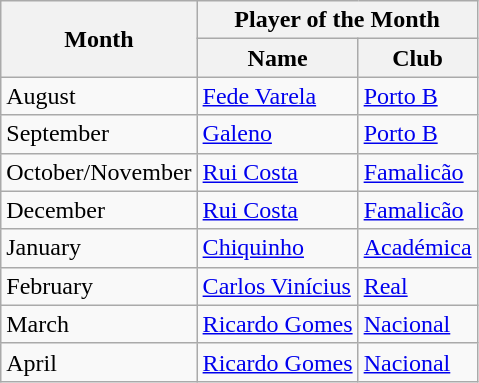<table class="wikitable sortable">
<tr>
<th rowspan=2>Month</th>
<th colspan=2>Player of the Month</th>
</tr>
<tr>
<th>Name</th>
<th>Club</th>
</tr>
<tr>
<td>August</td>
<td> <a href='#'>Fede Varela</a></td>
<td><a href='#'>Porto B</a></td>
</tr>
<tr>
<td>September</td>
<td> <a href='#'>Galeno</a></td>
<td><a href='#'>Porto B</a></td>
</tr>
<tr>
<td>October/November</td>
<td> <a href='#'>Rui Costa</a></td>
<td><a href='#'>Famalicão</a></td>
</tr>
<tr>
<td>December</td>
<td> <a href='#'>Rui Costa</a></td>
<td><a href='#'>Famalicão</a></td>
</tr>
<tr>
<td>January</td>
<td> <a href='#'>Chiquinho</a></td>
<td><a href='#'>Académica</a></td>
</tr>
<tr>
<td>February</td>
<td> <a href='#'>Carlos Vinícius</a></td>
<td><a href='#'>Real</a></td>
</tr>
<tr>
<td>March</td>
<td> <a href='#'>Ricardo Gomes</a></td>
<td><a href='#'>Nacional</a></td>
</tr>
<tr>
<td>April</td>
<td> <a href='#'>Ricardo Gomes</a></td>
<td><a href='#'>Nacional</a></td>
</tr>
</table>
